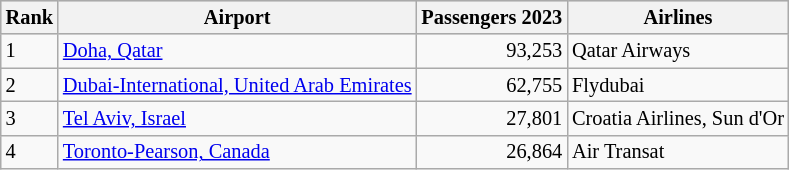<table class="wikitable sortable" style="font-size: 85%; width:align">
<tr style="background:lightgrey;">
<th>Rank</th>
<th>Airport</th>
<th>Passengers 2023</th>
<th>Airlines</th>
</tr>
<tr>
<td>1</td>
<td> <a href='#'>Doha, Qatar</a></td>
<td style="text-align:right;">93,253</td>
<td>Qatar Airways</td>
</tr>
<tr>
<td>2</td>
<td> <a href='#'>Dubai-International, United Arab Emirates</a></td>
<td style="text-align:right;">62,755</td>
<td>Flydubai</td>
</tr>
<tr>
<td>3</td>
<td> <a href='#'>Tel Aviv, Israel</a></td>
<td style="text-align:right;">27,801</td>
<td>Croatia Airlines, Sun d'Or</td>
</tr>
<tr>
<td>4</td>
<td> <a href='#'>Toronto-Pearson, Canada</a></td>
<td style="text-align:right;">26,864</td>
<td>Air Transat</td>
</tr>
</table>
